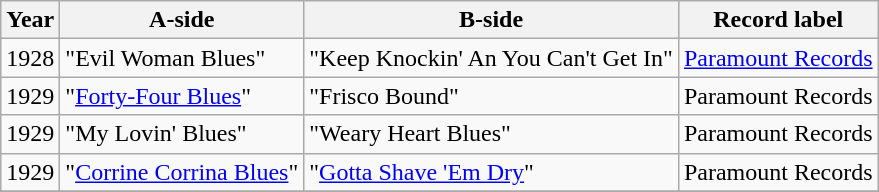<table class="wikitable sortable">
<tr>
<th>Year</th>
<th>A-side</th>
<th>B-side</th>
<th>Record label</th>
</tr>
<tr>
<td>1928</td>
<td>"Evil Woman Blues"</td>
<td>"Keep Knockin' An You Can't Get In"</td>
<td style="text-align:center;"><a href='#'>Paramount Records</a></td>
</tr>
<tr>
<td>1929</td>
<td>"<a href='#'>Forty-Four Blues</a>"</td>
<td>"Frisco Bound"</td>
<td style="text-align:center;">Paramount Records</td>
</tr>
<tr>
<td>1929</td>
<td>"My Lovin' Blues"</td>
<td>"Weary Heart Blues"</td>
<td style="text-align:center;">Paramount Records</td>
</tr>
<tr>
<td>1929</td>
<td>"<a href='#'>Corrine Corrina Blues</a>"</td>
<td>"<a href='#'>Gotta Shave 'Em Dry</a>"</td>
<td style="text-align:center;">Paramount Records</td>
</tr>
<tr>
</tr>
</table>
